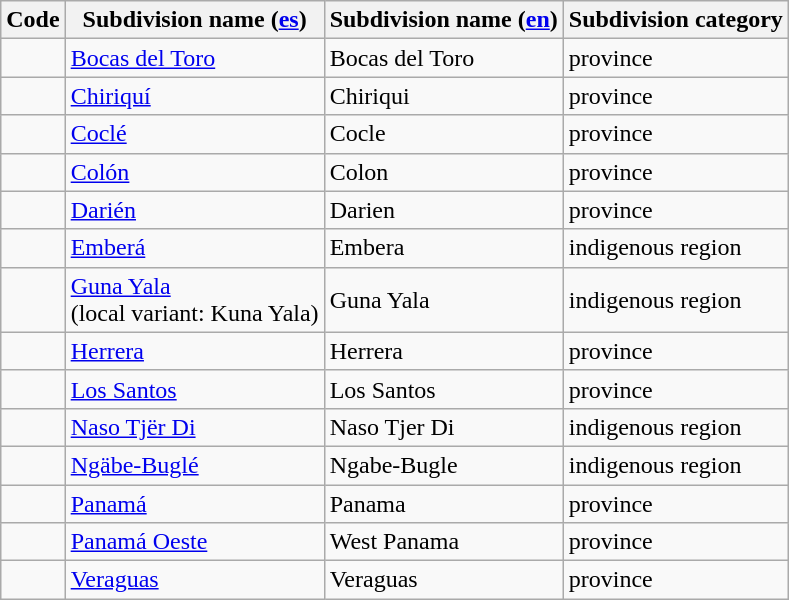<table class="wikitable sortable">
<tr>
<th>Code</th>
<th>Subdivision name (<a href='#'>es</a>)</th>
<th>Subdivision name (<a href='#'>en</a>) </th>
<th>Subdivision category</th>
</tr>
<tr>
<td></td>
<td><a href='#'>Bocas del Toro</a></td>
<td>Bocas del Toro</td>
<td>province</td>
</tr>
<tr>
<td></td>
<td><a href='#'>Chiriquí</a></td>
<td>Chiriqui</td>
<td>province</td>
</tr>
<tr>
<td></td>
<td><a href='#'>Coclé</a></td>
<td>Cocle</td>
<td>province</td>
</tr>
<tr>
<td></td>
<td><a href='#'>Colón</a></td>
<td>Colon</td>
<td>province</td>
</tr>
<tr>
<td></td>
<td><a href='#'>Darién</a></td>
<td>Darien</td>
<td>province</td>
</tr>
<tr>
<td></td>
<td><a href='#'>Emberá</a></td>
<td>Embera</td>
<td>indigenous region</td>
</tr>
<tr>
<td></td>
<td><a href='#'>Guna Yala</a><br>(local variant: Kuna Yala)</td>
<td>Guna Yala</td>
<td>indigenous region</td>
</tr>
<tr>
<td></td>
<td><a href='#'>Herrera</a></td>
<td>Herrera</td>
<td>province</td>
</tr>
<tr>
<td></td>
<td><a href='#'>Los Santos</a></td>
<td>Los Santos</td>
<td>province</td>
</tr>
<tr>
<td></td>
<td><a href='#'>Naso Tjër Di</a></td>
<td>Naso Tjer Di</td>
<td>indigenous region</td>
</tr>
<tr>
<td></td>
<td><a href='#'>Ngäbe-Buglé</a></td>
<td>Ngabe-Bugle</td>
<td>indigenous region</td>
</tr>
<tr>
<td></td>
<td><a href='#'>Panamá</a></td>
<td>Panama</td>
<td>province</td>
</tr>
<tr>
<td></td>
<td><a href='#'>Panamá Oeste</a></td>
<td>West Panama</td>
<td>province</td>
</tr>
<tr>
<td></td>
<td><a href='#'>Veraguas</a></td>
<td>Veraguas</td>
<td>province</td>
</tr>
</table>
